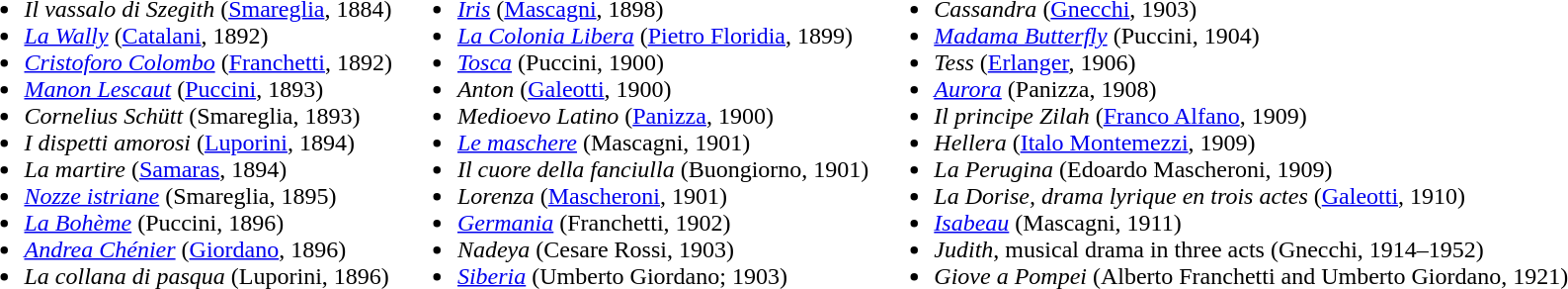<table>
<tr>
<td valign="top"><br><ul><li><em>Il vassalo di Szegith</em> (<a href='#'>Smareglia</a>, 1884)</li><li><em><a href='#'>La Wally</a></em> (<a href='#'>Catalani</a>, 1892)</li><li><em><a href='#'>Cristoforo Colombo</a></em> (<a href='#'>Franchetti</a>, 1892)</li><li><em><a href='#'>Manon Lescaut</a></em> (<a href='#'>Puccini</a>, 1893)</li><li><em>Cornelius Schütt</em> (Smareglia, 1893)</li><li><em>I dispetti amorosi</em> (<a href='#'>Luporini</a>, 1894)</li><li><em>La martire</em> (<a href='#'>Samaras</a>, 1894)</li><li><em><a href='#'>Nozze istriane</a></em> (Smareglia, 1895)</li><li><em><a href='#'>La Bohème</a></em> (Puccini, 1896)</li><li><em><a href='#'>Andrea Chénier</a></em> (<a href='#'>Giordano</a>, 1896)</li><li><em>La collana di pasqua</em> (Luporini, 1896)</li></ul></td>
<td valign="top"><br><ul><li><em><a href='#'>Iris</a></em> (<a href='#'>Mascagni</a>, 1898)</li><li><em><a href='#'>La Colonia Libera</a></em> (<a href='#'>Pietro Floridia</a>, 1899)</li><li><em><a href='#'>Tosca</a></em> (Puccini, 1900)</li><li><em>Anton</em> (<a href='#'>Galeotti</a>, 1900)</li><li><em>Medioevo Latino</em> (<a href='#'>Panizza</a>, 1900)</li><li><em><a href='#'>Le maschere</a></em> (Mascagni, 1901)</li><li><em>Il cuore della fanciulla</em> (Buongiorno, 1901)</li><li><em>Lorenza</em> (<a href='#'>Mascheroni</a>, 1901)</li><li><em><a href='#'>Germania</a></em> (Franchetti, 1902)</li><li><em>Nadeya</em> (Cesare Rossi, 1903)</li><li><em><a href='#'>Siberia</a></em> (Umberto Giordano; 1903)</li></ul></td>
<td valign="top"><br><ul><li><em>Cassandra</em> (<a href='#'>Gnecchi</a>, 1903)</li><li><em><a href='#'>Madama Butterfly</a></em> (Puccini, 1904)</li><li><em>Tess</em> (<a href='#'>Erlanger</a>, 1906)</li><li><em><a href='#'>Aurora</a></em> (Panizza, 1908)</li><li><em>Il principe Zilah</em> (<a href='#'>Franco Alfano</a>, 1909)</li><li><em>Hellera</em> (<a href='#'>Italo Montemezzi</a>, 1909)</li><li><em>La Perugina</em> (Edoardo Mascheroni, 1909)</li><li><em>La Dorise,  drama lyrique en trois actes</em> (<a href='#'>Galeotti</a>, 1910)</li><li><em><a href='#'>Isabeau</a></em> (Mascagni, 1911)</li><li><em>Judith</em>, musical drama in three acts (Gnecchi, 1914–1952)</li><li><em>Giove a Pompei</em> (Alberto Franchetti and Umberto Giordano, 1921)</li></ul></td>
</tr>
</table>
